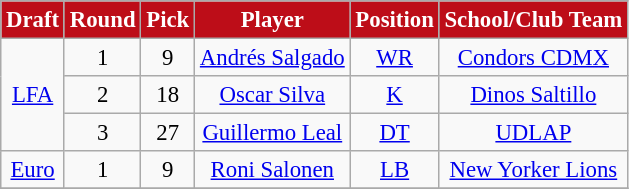<table class="wikitable" style="font-size: 95%;">
<tr>
<th style="background:#BD0D18;color:#FFFFFF;">Draft</th>
<th style="background:#BD0D18;color:#FFFFFF;">Round</th>
<th style="background:#BD0D18;color:#FFFFFF;">Pick</th>
<th style="background:#BD0D18;color:#FFFFFF;">Player</th>
<th style="background:#BD0D18;color:#FFFFFF;">Position</th>
<th style="background:#BD0D18;color:#FFFFFF;">School/Club Team</th>
</tr>
<tr align="center">
<td align=center rowspan="3"><a href='#'>LFA</a></td>
<td>1</td>
<td>9</td>
<td><a href='#'>Andrés Salgado</a></td>
<td><a href='#'>WR</a></td>
<td><a href='#'>Condors CDMX</a></td>
</tr>
<tr align="center">
<td>2</td>
<td>18</td>
<td><a href='#'>Oscar Silva</a></td>
<td><a href='#'>K</a></td>
<td><a href='#'>Dinos Saltillo</a></td>
</tr>
<tr align="center">
<td>3</td>
<td>27</td>
<td><a href='#'>Guillermo Leal</a></td>
<td><a href='#'>DT</a></td>
<td><a href='#'>UDLAP</a></td>
</tr>
<tr align="center">
<td align=center><a href='#'>Euro</a></td>
<td>1</td>
<td>9</td>
<td><a href='#'>Roni Salonen</a></td>
<td><a href='#'>LB</a></td>
<td><a href='#'>New Yorker Lions</a></td>
</tr>
<tr>
</tr>
</table>
